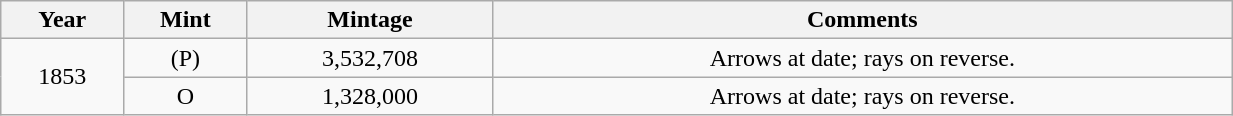<table class="wikitable sortable" style="min-width:65%; text-align:center;">
<tr>
<th width="10%">Year</th>
<th width="10%">Mint</th>
<th width="20%">Mintage</th>
<th width="60%">Comments</th>
</tr>
<tr>
<td rowspan="2">1853</td>
<td>(P)</td>
<td>3,532,708</td>
<td>Arrows at date; rays on reverse.</td>
</tr>
<tr>
<td>O</td>
<td>1,328,000</td>
<td>Arrows at date; rays on reverse.</td>
</tr>
</table>
